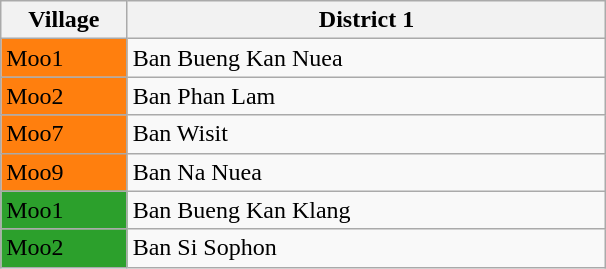<table class="wikitable" style="width:32%; display:inline-table;">
<tr>
<th scope="col" style="width:4%;">Village</th>
<th scope="col" style="width:28%;">District 1</th>
</tr>
<tr>
<td style="background:#ff7f0e;">Moo1</td>
<td>Ban Bueng Kan Nuea</td>
</tr>
<tr>
<td style="background:#ff7f0e;">Moo2</td>
<td>Ban Phan Lam</td>
</tr>
<tr>
<td style="background:#ff7f0e;">Moo7</td>
<td>Ban Wisit</td>
</tr>
<tr>
<td style="background:#ff7f0e;">Moo9</td>
<td>Ban Na Nuea</td>
</tr>
<tr>
<td style="background:#2ca02c;">Moo1</td>
<td>Ban Bueng Kan Klang</td>
</tr>
<tr>
<td style="background:#2ca02c;">Moo2</td>
<td>Ban Si Sophon</td>
</tr>
</table>
